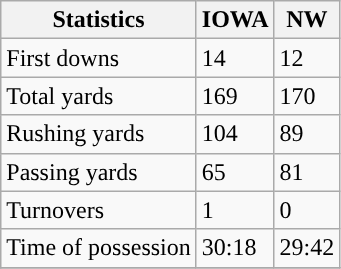<table class="wikitable">
<tr>
<th>Statistics</th>
<th>IOWA</th>
<th>NW</th>
</tr>
<tr>
<td>First downs</td>
<td>14</td>
<td>12</td>
</tr>
<tr>
<td>Total yards</td>
<td>169</td>
<td>170</td>
</tr>
<tr>
<td>Rushing yards</td>
<td>104</td>
<td>89</td>
</tr>
<tr>
<td>Passing yards</td>
<td>65</td>
<td>81</td>
</tr>
<tr>
<td>Turnovers</td>
<td>1</td>
<td>0</td>
</tr>
<tr>
<td>Time of possession</td>
<td>30:18</td>
<td>29:42</td>
</tr>
<tr>
</tr>
</table>
